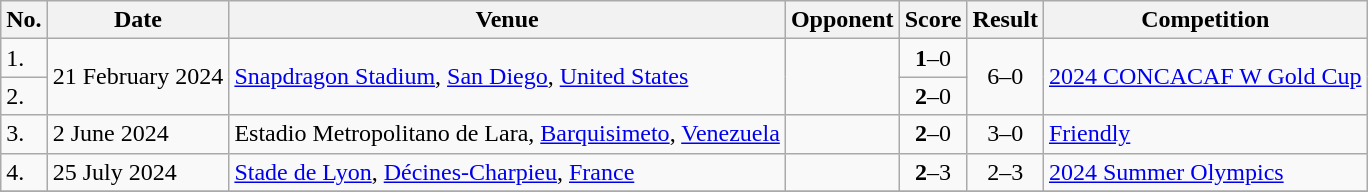<table class="wikitable">
<tr>
<th>No.</th>
<th>Date</th>
<th>Venue</th>
<th>Opponent</th>
<th>Score</th>
<th>Result</th>
<th>Competition</th>
</tr>
<tr>
<td>1.</td>
<td rowspan=2>21 February 2024</td>
<td rowspan=2><a href='#'>Snapdragon Stadium</a>, <a href='#'>San Diego</a>, <a href='#'>United States</a></td>
<td rowspan=2></td>
<td align=center><strong>1</strong>–0</td>
<td rowspan=2 align=center>6–0</td>
<td rowspan=2><a href='#'>2024 CONCACAF W Gold Cup</a></td>
</tr>
<tr>
<td>2.</td>
<td align=center><strong>2</strong>–0</td>
</tr>
<tr>
<td>3.</td>
<td>2 June 2024</td>
<td>Estadio Metropolitano de Lara, <a href='#'>Barquisimeto</a>, <a href='#'>Venezuela</a></td>
<td></td>
<td align=center><strong>2</strong>–0</td>
<td align=center>3–0</td>
<td><a href='#'>Friendly</a></td>
</tr>
<tr>
<td>4.</td>
<td>25 July 2024</td>
<td><a href='#'>Stade de Lyon</a>, <a href='#'>Décines-Charpieu</a>, <a href='#'>France</a></td>
<td></td>
<td align=center><strong>2</strong>–3</td>
<td align=center>2–3</td>
<td><a href='#'>2024 Summer Olympics</a></td>
</tr>
<tr>
</tr>
</table>
